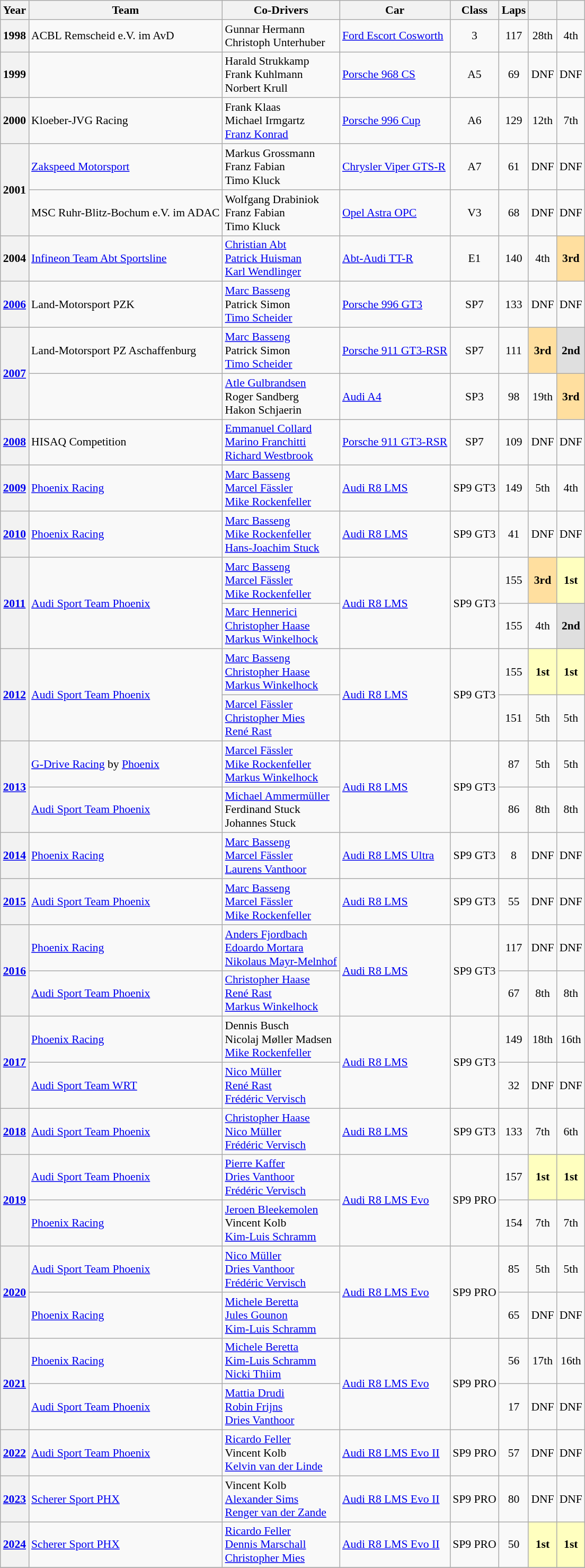<table class="wikitable" style="text-align:center; font-size:90%">
<tr>
<th>Year</th>
<th>Team</th>
<th>Co-Drivers</th>
<th>Car</th>
<th>Class</th>
<th>Laps</th>
<th></th>
<th></th>
</tr>
<tr>
<th>1998</th>
<td align="left"> ACBL Remscheid e.V. im AvD</td>
<td align="left"> Gunnar Hermann<br> Christoph Unterhuber</td>
<td align="left"><a href='#'>Ford Escort Cosworth</a></td>
<td>3</td>
<td>117</td>
<td>28th</td>
<td>4th</td>
</tr>
<tr>
<th>1999</th>
<td></td>
<td align="left"> Harald Strukkamp<br> Frank Kuhlmann<br>  Norbert Krull<br></td>
<td align="left"><a href='#'>Porsche 968 CS</a></td>
<td>A5</td>
<td>69</td>
<td>DNF</td>
<td>DNF</td>
</tr>
<tr>
<th>2000</th>
<td align="left"> Kloeber-JVG Racing</td>
<td align="left"> Frank Klaas<br> Michael Irmgartz<br>  <a href='#'>Franz Konrad</a><br></td>
<td align="left"><a href='#'>Porsche 996 Cup</a></td>
<td>A6</td>
<td>129</td>
<td>12th</td>
<td>7th</td>
</tr>
<tr>
<th rowspan=2>2001</th>
<td align="left"> <a href='#'>Zakspeed Motorsport</a></td>
<td align="left"> Markus Grossmann<br> Franz Fabian<br>  Timo Kluck<br></td>
<td align="left"><a href='#'>Chrysler Viper GTS-R</a></td>
<td>A7</td>
<td>61</td>
<td>DNF</td>
<td>DNF</td>
</tr>
<tr>
<td align="left"> MSC Ruhr-Blitz-Bochum e.V. im ADAC</td>
<td align="left"> Wolfgang Drabiniok<br> Franz Fabian<br>  Timo Kluck<br></td>
<td align="left"><a href='#'>Opel Astra OPC</a></td>
<td>V3</td>
<td>68</td>
<td>DNF</td>
<td>DNF</td>
</tr>
<tr>
<th>2004</th>
<td align="left"> <a href='#'>Infineon Team Abt Sportsline</a></td>
<td align="left"> <a href='#'>Christian Abt</a><br> <a href='#'>Patrick Huisman</a><br>  <a href='#'>Karl Wendlinger</a><br></td>
<td align="left"><a href='#'>Abt-Audi TT-R</a></td>
<td>E1</td>
<td>140</td>
<td>4th</td>
<td style="background:#FFDF9F;"><strong>3rd</strong></td>
</tr>
<tr>
<th><a href='#'>2006</a></th>
<td align="left"> Land-Motorsport PZK</td>
<td align="left"> <a href='#'>Marc Basseng</a><br> Patrick Simon<br>  <a href='#'>Timo Scheider</a><br></td>
<td align="left"><a href='#'>Porsche 996 GT3</a></td>
<td>SP7</td>
<td>133</td>
<td>DNF</td>
<td>DNF</td>
</tr>
<tr>
<th rowspan=2><a href='#'>2007</a></th>
<td align="left"> Land-Motorsport PZ Aschaffenburg</td>
<td align="left"> <a href='#'>Marc Basseng</a><br> Patrick Simon<br>  <a href='#'>Timo Scheider</a><br></td>
<td align="left"><a href='#'>Porsche 911 GT3-RSR</a></td>
<td>SP7</td>
<td>111</td>
<td style="background:#FFDF9F;"><strong>3rd</strong></td>
<td style="background:#dfdfdf;"><strong>2nd</strong></td>
</tr>
<tr>
<td></td>
<td align="left"> <a href='#'>Atle Gulbrandsen</a><br> Roger Sandberg<br>  Hakon Schjaerin<br></td>
<td align="left"><a href='#'>Audi A4</a></td>
<td>SP3</td>
<td>98</td>
<td>19th</td>
<td style="background:#FFDF9F;"><strong>3rd</strong></td>
</tr>
<tr>
<th><a href='#'>2008</a></th>
<td align="left"> HISAQ Competition</td>
<td align="left"> <a href='#'>Emmanuel Collard</a><br> <a href='#'>Marino Franchitti</a><br>  <a href='#'>Richard Westbrook</a><br></td>
<td align="left"><a href='#'>Porsche 911 GT3-RSR</a></td>
<td>SP7</td>
<td>109</td>
<td>DNF</td>
<td>DNF</td>
</tr>
<tr>
<th><a href='#'>2009</a></th>
<td align="left"> <a href='#'>Phoenix Racing</a></td>
<td align="left"> <a href='#'>Marc Basseng</a><br> <a href='#'>Marcel Fässler</a><br>  <a href='#'>Mike Rockenfeller</a><br></td>
<td align="left"><a href='#'>Audi R8 LMS</a></td>
<td>SP9 GT3</td>
<td>149</td>
<td>5th</td>
<td>4th</td>
</tr>
<tr>
<th><a href='#'>2010</a></th>
<td align="left"> <a href='#'>Phoenix Racing</a></td>
<td align="left"> <a href='#'>Marc Basseng</a><br>  <a href='#'>Mike Rockenfeller</a><br>  <a href='#'>Hans-Joachim Stuck</a><br></td>
<td align="left"><a href='#'>Audi R8 LMS</a></td>
<td>SP9 GT3</td>
<td>41</td>
<td>DNF</td>
<td>DNF</td>
</tr>
<tr>
<th rowspan=2><a href='#'>2011</a></th>
<td rowspan=2 align="left"> <a href='#'>Audi Sport Team Phoenix</a></td>
<td align="left"> <a href='#'>Marc Basseng</a><br> <a href='#'>Marcel Fässler</a><br>  <a href='#'>Mike Rockenfeller</a><br></td>
<td rowspan=2 align="left"><a href='#'>Audi R8 LMS</a></td>
<td rowspan=2>SP9 GT3</td>
<td>155</td>
<td style="background:#FFDF9F;"><strong>3rd</strong></td>
<td style="background:#ffffbf;"><strong>1st</strong></td>
</tr>
<tr>
<td align="left"> <a href='#'>Marc Hennerici</a><br>  <a href='#'>Christopher Haase</a><br>  <a href='#'>Markus Winkelhock</a><br></td>
<td>155</td>
<td>4th</td>
<td style="background:#dfdfdf;"><strong>2nd</strong></td>
</tr>
<tr>
<th rowspan=2><a href='#'>2012</a></th>
<td rowspan=2 align="left"> <a href='#'>Audi Sport Team Phoenix</a></td>
<td align="left"> <a href='#'>Marc Basseng</a><br>  <a href='#'>Christopher Haase</a><br>  <a href='#'>Markus Winkelhock</a><br></td>
<td rowspan=2 align="left"><a href='#'>Audi R8 LMS</a></td>
<td rowspan=2>SP9 GT3</td>
<td>155</td>
<td style="background:#ffffbf;"><strong>1st</strong></td>
<td style="background:#ffffbf;"><strong>1st</strong></td>
</tr>
<tr>
<td align="left"> <a href='#'>Marcel Fässler</a><br>  <a href='#'>Christopher Mies</a><br>  <a href='#'>René Rast</a><br></td>
<td>151</td>
<td>5th</td>
<td>5th</td>
</tr>
<tr>
<th rowspan=2><a href='#'>2013</a></th>
<td align="left"> <a href='#'>G-Drive Racing</a> by <a href='#'>Phoenix</a></td>
<td align="left"> <a href='#'>Marcel Fässler</a><br>  <a href='#'>Mike Rockenfeller</a><br>  <a href='#'>Markus Winkelhock</a><br></td>
<td rowspan=2 align="left"><a href='#'>Audi R8 LMS</a></td>
<td rowspan=2>SP9 GT3</td>
<td>87</td>
<td>5th</td>
<td>5th</td>
</tr>
<tr>
<td align="left"> <a href='#'>Audi Sport Team Phoenix</a></td>
<td align="left"> <a href='#'>Michael Ammermüller</a><br>  Ferdinand Stuck<br>  Johannes Stuck<br></td>
<td>86</td>
<td>8th</td>
<td>8th</td>
</tr>
<tr>
<th><a href='#'>2014</a></th>
<td align="left"> <a href='#'>Phoenix Racing</a></td>
<td align="left"> <a href='#'>Marc Basseng</a><br>  <a href='#'>Marcel Fässler</a><br>  <a href='#'>Laurens Vanthoor</a><br></td>
<td align="left"><a href='#'>Audi R8 LMS Ultra</a></td>
<td>SP9 GT3</td>
<td>8</td>
<td>DNF</td>
<td>DNF</td>
</tr>
<tr>
<th><a href='#'>2015</a></th>
<td align="left"> <a href='#'>Audi Sport Team Phoenix</a></td>
<td align="left"> <a href='#'>Marc Basseng</a><br> <a href='#'>Marcel Fässler</a><br>  <a href='#'>Mike Rockenfeller</a><br></td>
<td align="left"><a href='#'>Audi R8 LMS</a></td>
<td>SP9 GT3</td>
<td>55</td>
<td>DNF</td>
<td>DNF</td>
</tr>
<tr>
<th rowspan=2><a href='#'>2016</a></th>
<td align="left"> <a href='#'>Phoenix Racing</a></td>
<td align="left"> <a href='#'>Anders Fjordbach</a><br>  <a href='#'>Edoardo Mortara</a><br>  <a href='#'>Nikolaus Mayr-Melnhof</a><br></td>
<td rowspan=2 align="left"><a href='#'>Audi R8 LMS</a></td>
<td rowspan=2>SP9 GT3</td>
<td>117</td>
<td>DNF</td>
<td>DNF</td>
</tr>
<tr>
<td align="left"> <a href='#'>Audi Sport Team Phoenix</a></td>
<td align="left"> <a href='#'>Christopher Haase</a><br>  <a href='#'>René Rast</a><br>  <a href='#'>Markus Winkelhock</a><br></td>
<td>67</td>
<td>8th</td>
<td>8th</td>
</tr>
<tr>
<th rowspan=2><a href='#'>2017</a></th>
<td align="left"> <a href='#'>Phoenix Racing</a></td>
<td align="left"> Dennis Busch<br>  Nicolaj Møller Madsen<br>  <a href='#'>Mike Rockenfeller</a><br></td>
<td rowspan=2 align="left"><a href='#'>Audi R8 LMS</a></td>
<td rowspan=2>SP9 GT3</td>
<td>149</td>
<td>18th</td>
<td>16th</td>
</tr>
<tr>
<td align="left"> <a href='#'>Audi Sport Team WRT</a></td>
<td align="left"> <a href='#'>Nico Müller</a><br>  <a href='#'>René Rast</a><br>  <a href='#'>Frédéric Vervisch</a><br></td>
<td>32</td>
<td>DNF</td>
<td>DNF</td>
</tr>
<tr>
<th><a href='#'>2018</a></th>
<td align="left"> <a href='#'>Audi Sport Team Phoenix</a></td>
<td align="left"> <a href='#'>Christopher Haase</a><br>  <a href='#'>Nico Müller</a><br>  <a href='#'>Frédéric Vervisch</a><br></td>
<td align="left"><a href='#'>Audi R8 LMS</a></td>
<td>SP9 GT3</td>
<td>133</td>
<td>7th</td>
<td>6th</td>
</tr>
<tr>
<th rowspan=2><a href='#'>2019</a></th>
<td align="left"> <a href='#'>Audi Sport Team Phoenix</a></td>
<td align="left"> <a href='#'>Pierre Kaffer</a><br> <a href='#'>Dries Vanthoor</a><br> <a href='#'>Frédéric Vervisch</a></td>
<td rowspan=2 align="left"><a href='#'>Audi R8 LMS Evo</a></td>
<td rowspan=2 align="left">SP9 PRO</td>
<td>157</td>
<td style="background:#ffffbf;"><strong>1st</strong></td>
<td style="background:#ffffbf;"><strong>1st</strong></td>
</tr>
<tr>
<td align="left"> <a href='#'>Phoenix Racing</a></td>
<td align="left"> <a href='#'>Jeroen Bleekemolen</a><br> Vincent Kolb<br> <a href='#'>Kim-Luis Schramm</a></td>
<td>154</td>
<td>7th</td>
<td>7th</td>
</tr>
<tr>
<th rowspan=2><a href='#'>2020</a></th>
<td align="left"> <a href='#'>Audi Sport Team Phoenix</a></td>
<td align="left"> <a href='#'>Nico Müller</a><br> <a href='#'>Dries Vanthoor</a><br> <a href='#'>Frédéric Vervisch</a></td>
<td rowspan=2 align="left"><a href='#'>Audi R8 LMS Evo</a></td>
<td rowspan=2 align="left">SP9 PRO</td>
<td>85</td>
<td>5th</td>
<td>5th</td>
</tr>
<tr>
<td align="left"> <a href='#'>Phoenix Racing</a></td>
<td align="left"> <a href='#'>Michele Beretta</a><br> <a href='#'>Jules Gounon</a><br> <a href='#'>Kim-Luis Schramm</a></td>
<td>65</td>
<td>DNF</td>
<td>DNF</td>
</tr>
<tr>
<th rowspan=2><a href='#'>2021</a></th>
<td align="left"> <a href='#'>Phoenix Racing</a></td>
<td align="left"> <a href='#'>Michele Beretta</a><br> <a href='#'>Kim-Luis Schramm</a><br> <a href='#'>Nicki Thiim</a></td>
<td rowspan=2 align="left"><a href='#'>Audi R8 LMS Evo</a></td>
<td rowspan=2 align="left">SP9 PRO</td>
<td>56</td>
<td>17th</td>
<td>16th</td>
</tr>
<tr>
<td align="left"> <a href='#'>Audi Sport Team Phoenix</a></td>
<td align="left"> <a href='#'>Mattia Drudi</a><br> <a href='#'>Robin Frijns</a><br> <a href='#'>Dries Vanthoor</a></td>
<td>17</td>
<td>DNF</td>
<td>DNF</td>
</tr>
<tr>
<th><a href='#'>2022</a></th>
<td align="left"> <a href='#'>Audi Sport Team Phoenix</a></td>
<td align="left"> <a href='#'>Ricardo Feller</a><br> Vincent Kolb<br> <a href='#'>Kelvin van der Linde</a></td>
<td align="left"><a href='#'>Audi R8 LMS Evo II</a></td>
<td>SP9 PRO</td>
<td>57</td>
<td>DNF</td>
<td>DNF</td>
</tr>
<tr>
<th><a href='#'>2023</a></th>
<td align="left"> <a href='#'>Scherer Sport PHX</a></td>
<td align="left"> Vincent Kolb<br> <a href='#'>Alexander Sims</a><br> <a href='#'>Renger van der Zande</a></td>
<td align="left"><a href='#'>Audi R8 LMS Evo II</a></td>
<td>SP9 PRO</td>
<td>80</td>
<td>DNF</td>
<td>DNF</td>
</tr>
<tr>
<th><a href='#'>2024</a></th>
<td align="left"> <a href='#'>Scherer Sport PHX</a></td>
<td align="left"> <a href='#'>Ricardo Feller</a><br> <a href='#'>Dennis Marschall</a><br> <a href='#'>Christopher Mies</a></td>
<td align="left"><a href='#'>Audi R8 LMS Evo II</a></td>
<td>SP9 PRO</td>
<td>50</td>
<td style="background:#ffffbf;"><strong>1st</strong></td>
<td style="background:#ffffbf;"><strong>1st</strong></td>
</tr>
<tr>
</tr>
</table>
